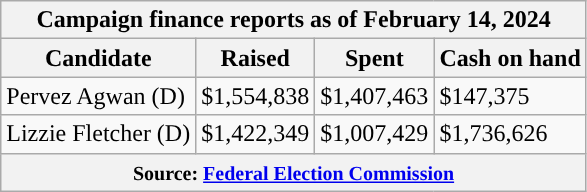<table class="wikitable sortable">
<tr>
<th colspan=4>Campaign finance reports as of February 14, 2024</th>
</tr>
<tr style="text-align:center;">
<th>Candidate</th>
<th>Raised</th>
<th>Spent</th>
<th>Cash on hand</th>
</tr>
<tr>
<td style="color:black;background-color:">Pervez Agwan (D)</td>
<td>$1,554,838</td>
<td>$1,407,463</td>
<td>$147,375</td>
</tr>
<tr>
<td style="color:black;background-color:">Lizzie Fletcher (D)</td>
<td>$1,422,349</td>
<td>$1,007,429</td>
<td>$1,736,626</td>
</tr>
<tr>
<th colspan="4"><small>Source: <a href='#'>Federal Election Commission</a></small></th>
</tr>
</table>
